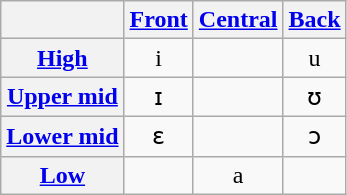<table class="wikitable" style="text-align: center;">
<tr>
<th></th>
<th><a href='#'>Front</a></th>
<th><a href='#'>Central</a></th>
<th><a href='#'>Back</a></th>
</tr>
<tr>
<th><a href='#'>High</a></th>
<td>i</td>
<td></td>
<td>u</td>
</tr>
<tr>
<th><a href='#'>Upper mid</a></th>
<td>ɪ</td>
<td></td>
<td>ʊ</td>
</tr>
<tr>
<th><a href='#'>Lower mid</a></th>
<td>ɛ</td>
<td></td>
<td>ɔ</td>
</tr>
<tr>
<th><a href='#'>Low</a></th>
<td></td>
<td>a</td>
<td></td>
</tr>
</table>
